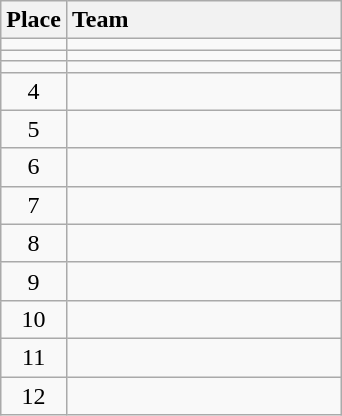<table class="wikitable" style="text-align:center; padding-bottom:0;">
<tr>
<th>Place</th>
<th style="width:11em; text-align:left;">Team</th>
</tr>
<tr>
<td></td>
<td align=left></td>
</tr>
<tr>
<td></td>
<td align=left></td>
</tr>
<tr>
<td></td>
<td align=left></td>
</tr>
<tr>
<td>4</td>
<td align=left></td>
</tr>
<tr>
<td>5</td>
<td align=left></td>
</tr>
<tr>
<td>6</td>
<td align=left></td>
</tr>
<tr>
<td>7</td>
<td align=left></td>
</tr>
<tr>
<td>8</td>
<td align=left></td>
</tr>
<tr>
<td>9</td>
<td align=left></td>
</tr>
<tr>
<td>10</td>
<td align=left></td>
</tr>
<tr>
<td>11</td>
<td align=left></td>
</tr>
<tr>
<td>12</td>
<td align=left></td>
</tr>
</table>
